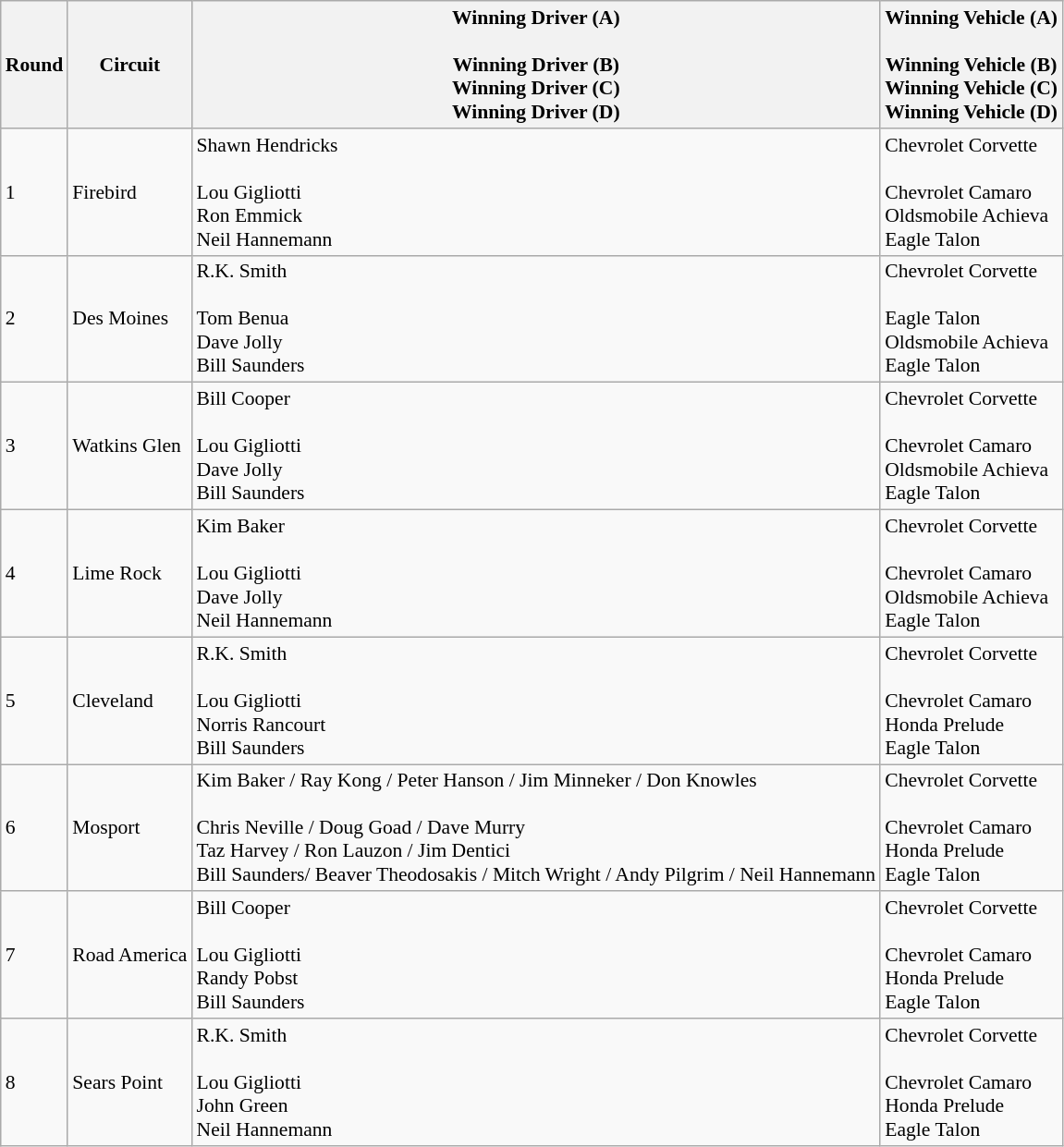<table class="wikitable" style="font-size: 90%;">
<tr>
<th>Round</th>
<th>Circuit</th>
<th>Winning Driver (A)<br><br>Winning Driver (B)<br>
Winning Driver (C)<br>
Winning Driver (D)<br></th>
<th>Winning Vehicle (A)<br><br>Winning Vehicle (B)<br>
Winning Vehicle (C)<br>
Winning Vehicle (D)<br></th>
</tr>
<tr>
<td>1</td>
<td>Firebird</td>
<td>Shawn Hendricks<br><br>Lou Gigliotti<br>
Ron Emmick<br>
Neil Hannemann<br></td>
<td>Chevrolet Corvette<br><br>Chevrolet Camaro<br>
Oldsmobile Achieva<br>
Eagle Talon<br></td>
</tr>
<tr>
<td>2</td>
<td>Des Moines</td>
<td>R.K. Smith<br><br>Tom Benua<br>
Dave Jolly<br>
Bill Saunders<br></td>
<td>Chevrolet Corvette<br><br>Eagle Talon<br>
Oldsmobile Achieva<br>
Eagle Talon<br></td>
</tr>
<tr>
<td>3</td>
<td>Watkins Glen</td>
<td>Bill Cooper<br><br>Lou Gigliotti<br>
Dave Jolly<br>
Bill Saunders<br></td>
<td>Chevrolet Corvette<br><br>Chevrolet Camaro<br>
Oldsmobile Achieva<br>
Eagle Talon<br></td>
</tr>
<tr>
<td>4</td>
<td>Lime Rock</td>
<td>Kim Baker<br><br> Lou Gigliotti<br>
Dave Jolly<br>
Neil Hannemann<br></td>
<td>Chevrolet Corvette<br><br>Chevrolet Camaro<br>
Oldsmobile Achieva<br>
Eagle Talon<br></td>
</tr>
<tr>
<td>5</td>
<td>Cleveland</td>
<td>R.K. Smith<br><br>Lou Gigliotti<br>
Norris Rancourt<br>
Bill Saunders<br></td>
<td>Chevrolet Corvette<br><br>Chevrolet Camaro<br>
Honda Prelude<br>
Eagle Talon<br></td>
</tr>
<tr>
<td>6</td>
<td>Mosport</td>
<td> Kim Baker /  Ray Kong /  Peter Hanson /  Jim Minneker /  Don Knowles<br><br>Chris Neville /  Doug Goad /  Dave Murry <br>
Taz Harvey /  Ron Lauzon /  Jim Dentici<br>
Bill Saunders/ Beaver Theodosakis /  Mitch Wright /  Andy Pilgrim /  Neil Hannemann</td>
<td>Chevrolet Corvette<br><br>Chevrolet Camaro<br>
Honda Prelude<br>
Eagle Talon<br></td>
</tr>
<tr>
<td>7</td>
<td>Road America</td>
<td>Bill Cooper<br><br>Lou Gigliotti<br>
Randy Pobst<br>
Bill Saunders<br></td>
<td>Chevrolet Corvette<br><br>Chevrolet Camaro<br>
Honda Prelude<br>
Eagle Talon<br></td>
</tr>
<tr>
<td>8</td>
<td>Sears Point</td>
<td>R.K. Smith<br><br>Lou Gigliotti<br>
John Green<br>
Neil Hannemann<br></td>
<td>Chevrolet Corvette<br><br>Chevrolet Camaro<br>
Honda Prelude<br>
Eagle Talon<br></td>
</tr>
</table>
